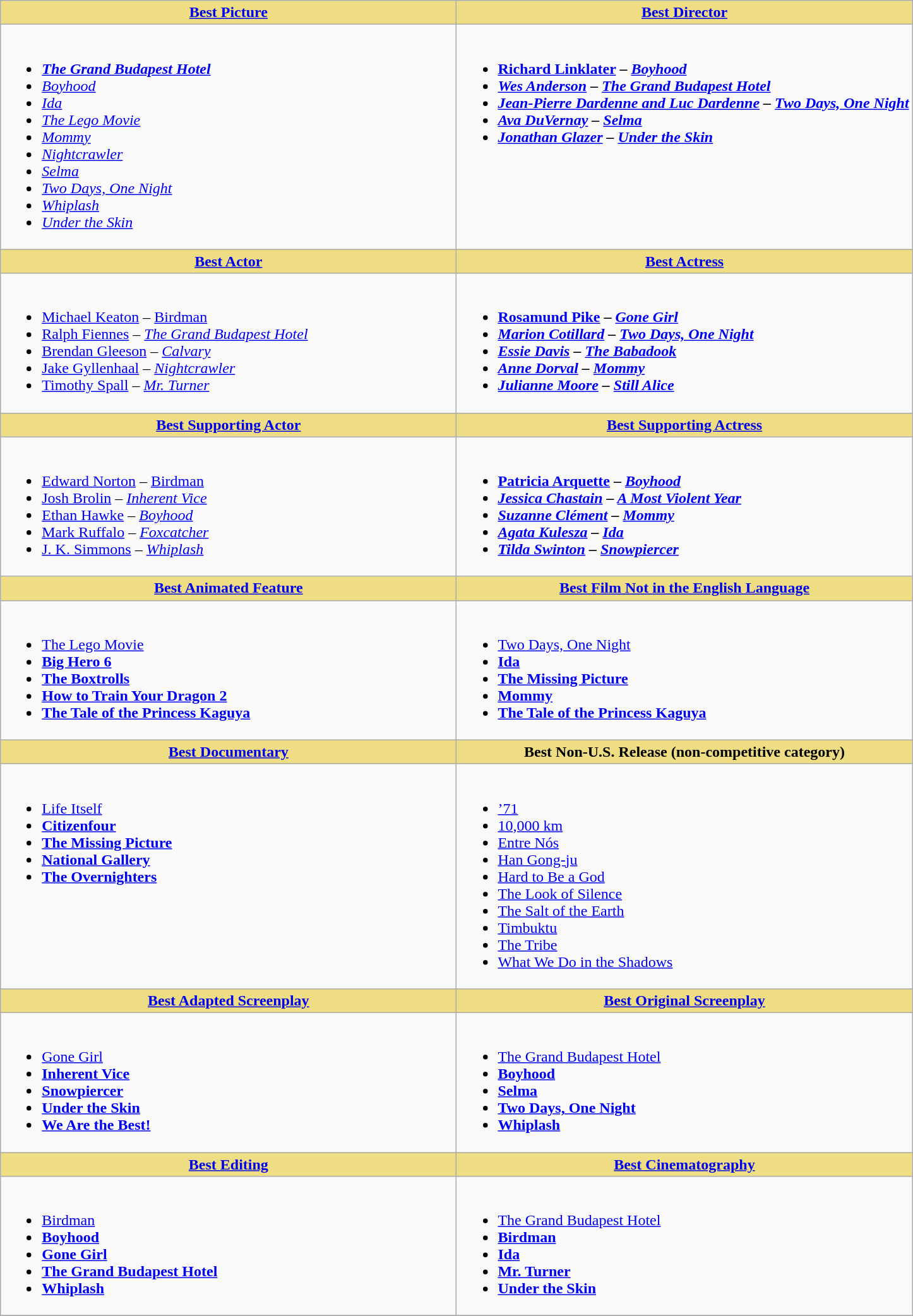<table class="wikitable">
<tr>
<th style="background:#EEDD82; width: 50%"><a href='#'>Best Picture</a></th>
<th style="background:#EEDD82; width: 50%"><a href='#'>Best Director</a></th>
</tr>
<tr>
<td valign="top"><br><ul><li><strong><em><a href='#'>The Grand Budapest Hotel</a></em></strong></li><li><em><a href='#'>Boyhood</a></em></li><li><em><a href='#'>Ida</a></em></li><li><em><a href='#'>The Lego Movie</a></em></li><li><em><a href='#'>Mommy</a></em></li><li><em><a href='#'>Nightcrawler</a></em></li><li><em><a href='#'>Selma</a></em></li><li><em><a href='#'>Two Days, One Night</a></em></li><li><em><a href='#'>Whiplash</a></em></li><li><em><a href='#'>Under the Skin</a></em></li></ul></td>
<td valign="top"><br><ul><li><strong><a href='#'>Richard Linklater</a> – <em><a href='#'>Boyhood</a><strong><em></li><li><a href='#'>Wes Anderson</a> – </em><a href='#'>The Grand Budapest Hotel</a><em></li><li><a href='#'>Jean-Pierre Dardenne and Luc Dardenne</a> – </em><a href='#'>Two Days, One Night</a><em></li><li><a href='#'>Ava DuVernay</a> – </em><a href='#'>Selma</a><em></li><li><a href='#'>Jonathan Glazer</a> – </em><a href='#'>Under the Skin</a><em></li></ul></td>
</tr>
<tr>
<th style="background:#EEDD82; width: 50%"><a href='#'>Best Actor</a></th>
<th style="background:#EEDD82; width: 50%"><a href='#'>Best Actress</a></th>
</tr>
<tr>
<td valign="top"><br><ul><li></strong><a href='#'>Michael Keaton</a> – </em><a href='#'>Birdman</a></em></strong></li><li><a href='#'>Ralph Fiennes</a> – <em><a href='#'>The Grand Budapest Hotel</a></em></li><li><a href='#'>Brendan Gleeson</a> – <em><a href='#'>Calvary</a></em></li><li><a href='#'>Jake Gyllenhaal</a> – <em><a href='#'>Nightcrawler</a></em></li><li><a href='#'>Timothy Spall</a> – <em><a href='#'>Mr. Turner</a></em></li></ul></td>
<td valign="top"><br><ul><li><strong><a href='#'>Rosamund Pike</a> – <em><a href='#'>Gone Girl</a><strong><em></li><li><a href='#'>Marion Cotillard</a> – </em><a href='#'>Two Days, One Night</a><em></li><li><a href='#'>Essie Davis</a> – </em><a href='#'>The Babadook</a><em></li><li><a href='#'>Anne Dorval</a> – </em><a href='#'>Mommy</a><em></li><li><a href='#'>Julianne Moore</a> – </em><a href='#'>Still Alice</a><em></li></ul></td>
</tr>
<tr>
<th style="background:#EEDD82; width: 50%"><a href='#'>Best Supporting Actor</a></th>
<th style="background:#EEDD82; width: 50%"><a href='#'>Best Supporting Actress</a></th>
</tr>
<tr>
<td valign="top"><br><ul><li></strong><a href='#'>Edward Norton</a> – </em><a href='#'>Birdman</a></em></strong></li><li><a href='#'>Josh Brolin</a> – <em><a href='#'>Inherent Vice</a></em></li><li><a href='#'>Ethan Hawke</a> – <em><a href='#'>Boyhood</a></em></li><li><a href='#'>Mark Ruffalo</a> – <em><a href='#'>Foxcatcher</a></em></li><li><a href='#'>J. K. Simmons</a> – <em><a href='#'>Whiplash</a></em></li></ul></td>
<td valign="top"><br><ul><li><strong><a href='#'>Patricia Arquette</a> – <em><a href='#'>Boyhood</a><strong><em></li><li><a href='#'>Jessica Chastain</a> – </em><a href='#'>A Most Violent Year</a><em></li><li><a href='#'>Suzanne Clément</a> – </em><a href='#'>Mommy</a><em></li><li><a href='#'>Agata Kulesza</a> – </em><a href='#'>Ida</a><em></li><li><a href='#'>Tilda Swinton</a> – </em><a href='#'>Snowpiercer</a><em></li></ul></td>
</tr>
<tr>
<th style="background:#EEDD82; width: 50%"><a href='#'>Best Animated Feature</a></th>
<th style="background:#EEDD82; width: 50%"><a href='#'>Best Film Not in the English Language</a></th>
</tr>
<tr>
<td valign="top"><br><ul><li></em></strong><a href='#'>The Lego Movie</a><strong><em></li><li></em><a href='#'>Big Hero 6</a><em></li><li></em><a href='#'>The Boxtrolls</a><em></li><li></em><a href='#'>How to Train Your Dragon 2</a><em></li><li></em><a href='#'>The Tale of the Princess Kaguya</a><em></li></ul></td>
<td valign="top"><br><ul><li></em></strong><a href='#'>Two Days, One Night</a><strong><em></li><li></em><a href='#'>Ida</a><em></li><li></em><a href='#'>The Missing Picture</a><em></li><li></em><a href='#'>Mommy</a><em></li><li></em><a href='#'>The Tale of the Princess Kaguya</a><em></li></ul></td>
</tr>
<tr>
<th style="background:#EEDD82; width: 50%"><a href='#'>Best Documentary</a></th>
<th style="background:#EEDD82; width: 50%">Best Non-U.S. Release (non-competitive category)</th>
</tr>
<tr>
<td valign="top"><br><ul><li></em></strong><a href='#'>Life Itself</a><strong><em></li><li></em><a href='#'>Citizenfour</a><em></li><li></em><a href='#'>The Missing Picture</a><em></li><li></em><a href='#'>National Gallery</a><em></li><li></em><a href='#'>The Overnighters</a><em></li></ul></td>
<td valign="top"><br><ul><li></em><a href='#'>’71</a><em></li><li></em><a href='#'>10,000 km</a><em></li><li></em><a href='#'>Entre Nós</a><em></li><li></em><a href='#'>Han Gong-ju</a><em></li><li></em><a href='#'>Hard to Be a God</a><em></li><li></em><a href='#'>The Look of Silence</a><em></li><li></em><a href='#'>The Salt of the Earth</a><em></li><li></em><a href='#'>Timbuktu</a><em></li><li></em><a href='#'>The Tribe</a><em></li><li></em><a href='#'>What We Do in the Shadows</a><em></li></ul></td>
</tr>
<tr>
<th style="background:#EEDD82; width: 50%"><a href='#'>Best Adapted Screenplay</a></th>
<th style="background:#EEDD82; width: 50%"><a href='#'>Best Original Screenplay</a></th>
</tr>
<tr>
<td valign="top"><br><ul><li></em></strong><a href='#'>Gone Girl</a><strong><em></li><li></em><a href='#'>Inherent Vice</a><em></li><li></em><a href='#'>Snowpiercer</a><em></li><li></em><a href='#'>Under the Skin</a><em></li><li></em><a href='#'>We Are the Best!</a><em></li></ul></td>
<td valign="top"><br><ul><li></em></strong><a href='#'>The Grand Budapest Hotel</a><strong><em></li><li></em><a href='#'>Boyhood</a><em></li><li></em><a href='#'>Selma</a><em></li><li></em><a href='#'>Two Days, One Night</a><em></li><li></em><a href='#'>Whiplash</a><em></li></ul></td>
</tr>
<tr>
<th style="background:#EEDD82; width: 50%"><a href='#'>Best Editing</a></th>
<th style="background:#EEDD82; width: 50%"><a href='#'>Best Cinematography</a></th>
</tr>
<tr>
<td valign="top"><br><ul><li></em></strong><a href='#'>Birdman</a><strong><em></li><li></em><a href='#'>Boyhood</a><em></li><li></em><a href='#'>Gone Girl</a><em></li><li></em><a href='#'>The Grand Budapest Hotel</a><em></li><li></em><a href='#'>Whiplash</a><em></li></ul></td>
<td valign="top"><br><ul><li></em></strong><a href='#'>The Grand Budapest Hotel</a><strong><em></li><li></em><a href='#'>Birdman</a><em></li><li></em><a href='#'>Ida</a><em></li><li></em><a href='#'>Mr. Turner</a><em></li><li></em><a href='#'>Under the Skin</a><em></li></ul></td>
</tr>
<tr>
</tr>
</table>
